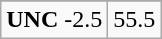<table class="wikitable">
<tr align="center">
</tr>
<tr align="center">
<td><strong>UNC</strong> -2.5</td>
<td>55.5</td>
</tr>
</table>
